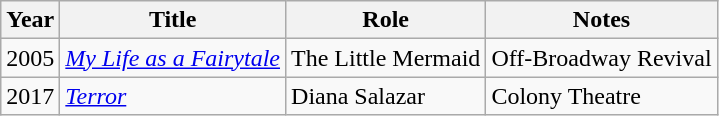<table class="wikitable sortable">
<tr>
<th>Year</th>
<th>Title</th>
<th>Role</th>
<th>Notes</th>
</tr>
<tr>
<td>2005</td>
<td><em><a href='#'>My Life as a Fairytale</a></em></td>
<td>The Little Mermaid</td>
<td>Off-Broadway Revival</td>
</tr>
<tr>
<td>2017</td>
<td><em><a href='#'>Terror</a></em></td>
<td>Diana Salazar</td>
<td>Colony Theatre</td>
</tr>
</table>
